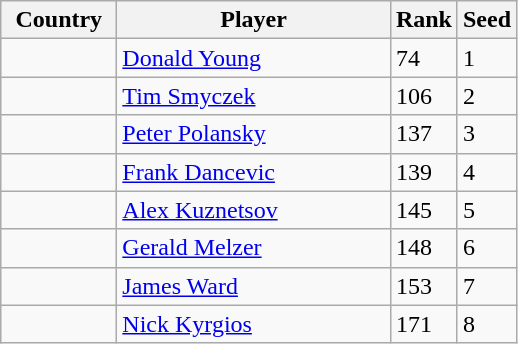<table class="sortable wikitable">
<tr>
<th width="70">Country</th>
<th width="175">Player</th>
<th>Rank</th>
<th>Seed</th>
</tr>
<tr>
<td></td>
<td><a href='#'>Donald Young</a></td>
<td>74</td>
<td>1</td>
</tr>
<tr>
<td></td>
<td><a href='#'>Tim Smyczek</a></td>
<td>106</td>
<td>2</td>
</tr>
<tr>
<td></td>
<td><a href='#'>Peter Polansky</a></td>
<td>137</td>
<td>3</td>
</tr>
<tr>
<td></td>
<td><a href='#'>Frank Dancevic</a></td>
<td>139</td>
<td>4</td>
</tr>
<tr>
<td></td>
<td><a href='#'>Alex Kuznetsov</a></td>
<td>145</td>
<td>5</td>
</tr>
<tr>
<td></td>
<td><a href='#'>Gerald Melzer</a></td>
<td>148</td>
<td>6</td>
</tr>
<tr>
<td></td>
<td><a href='#'>James Ward</a></td>
<td>153</td>
<td>7</td>
</tr>
<tr>
<td></td>
<td><a href='#'>Nick Kyrgios</a></td>
<td>171</td>
<td>8</td>
</tr>
</table>
